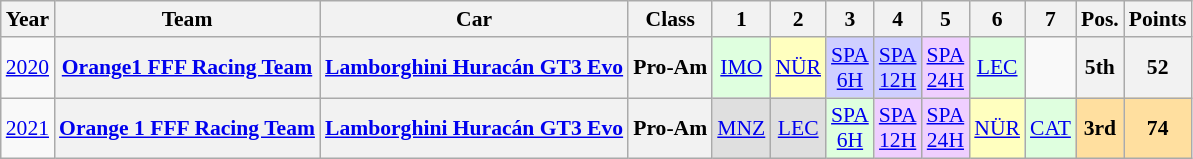<table class="wikitable" border="1" style="text-align:center; font-size:90%;">
<tr>
<th>Year</th>
<th>Team</th>
<th>Car</th>
<th>Class</th>
<th>1</th>
<th>2</th>
<th>3</th>
<th>4</th>
<th>5</th>
<th>6</th>
<th>7</th>
<th>Pos.</th>
<th>Points</th>
</tr>
<tr>
<td><a href='#'>2020</a></td>
<th><a href='#'>Orange1 FFF Racing Team</a></th>
<th><a href='#'>Lamborghini Huracán GT3 Evo</a></th>
<th>Pro-Am</th>
<td style="background:#DFFFDF;"><a href='#'>IMO</a><br></td>
<td style="background:#FFFFBF;"><a href='#'>NÜR</a><br></td>
<td style="background:#CFCFFF;"><a href='#'>SPA<br>6H</a><br></td>
<td style="background:#CFCFFF;"><a href='#'>SPA<br>12H</a><br></td>
<td style="background:#EFCFFF;"><a href='#'>SPA<br>24H</a><br></td>
<td style="background:#DFFFDF;"><a href='#'>LEC</a><br></td>
<td></td>
<th>5th</th>
<th>52</th>
</tr>
<tr>
<td><a href='#'>2021</a></td>
<th><a href='#'>Orange 1 FFF Racing Team</a></th>
<th><a href='#'>Lamborghini Huracán GT3 Evo</a></th>
<th>Pro-Am</th>
<td style="background:#DFDFDF;"><a href='#'>MNZ</a><br></td>
<td style="background:#DFDFDF;"><a href='#'>LEC</a><br></td>
<td style="background:#DFFFDF;"><a href='#'>SPA<br>6H</a><br></td>
<td style="background:#EFCFFF;"><a href='#'>SPA<br>12H</a><br></td>
<td style="background:#EFCFFF;"><a href='#'>SPA<br>24H</a><br></td>
<td style="background:#FFFFBF;"><a href='#'>NÜR</a><br></td>
<td style="background:#DFFFDF;"><a href='#'>CAT</a><br></td>
<th style="background:#FFDF9F;">3rd</th>
<th style="background:#FFDF9F;">74</th>
</tr>
</table>
